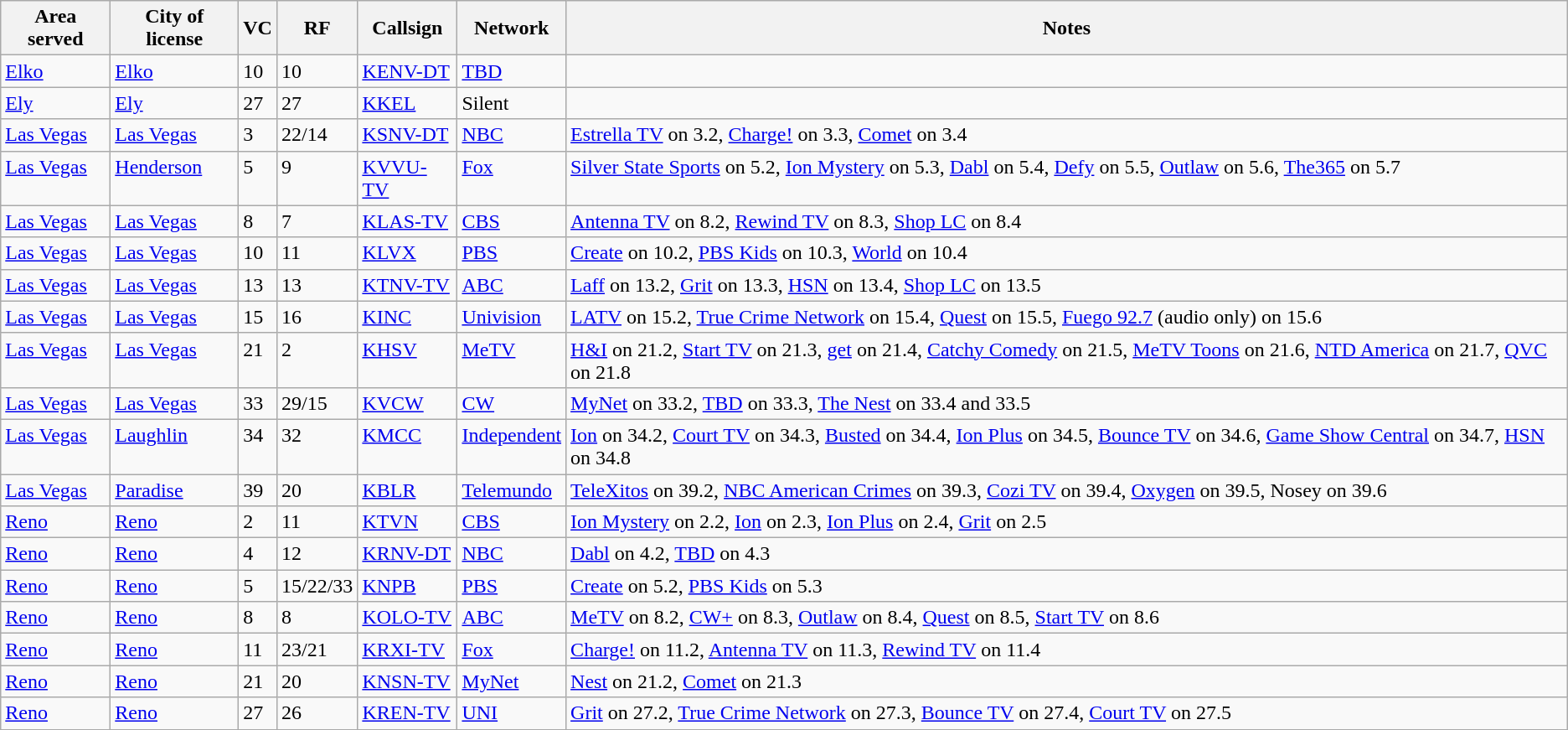<table class="sortable wikitable" style="margin: 1em 1em 1em 0; background: #f9f9f9;">
<tr>
<th>Area served</th>
<th>City of license</th>
<th>VC</th>
<th>RF</th>
<th>Callsign</th>
<th>Network</th>
<th class="unsortable">Notes</th>
</tr>
<tr style="vertical-align: top; text-align: left;">
<td><a href='#'>Elko</a></td>
<td><a href='#'>Elko</a></td>
<td>10</td>
<td>10</td>
<td><a href='#'>KENV-DT</a></td>
<td><a href='#'>TBD</a></td>
<td></td>
</tr>
<tr style="vertical-align: top; text-align: left;">
<td><a href='#'>Ely</a></td>
<td><a href='#'>Ely</a></td>
<td>27</td>
<td>27</td>
<td><a href='#'>KKEL</a></td>
<td>Silent</td>
<td></td>
</tr>
<tr style="vertical-align: top; text-align: left;">
<td><a href='#'>Las Vegas</a></td>
<td><a href='#'>Las Vegas</a></td>
<td>3</td>
<td>22/14</td>
<td><a href='#'>KSNV-DT</a></td>
<td><a href='#'>NBC</a></td>
<td><a href='#'>Estrella TV</a> on 3.2, <a href='#'>Charge!</a> on 3.3, <a href='#'>Comet</a> on 3.4</td>
</tr>
<tr style="vertical-align: top; text-align: left;">
<td><a href='#'>Las Vegas</a></td>
<td><a href='#'>Henderson</a></td>
<td>5</td>
<td>9</td>
<td><a href='#'>KVVU-TV</a></td>
<td><a href='#'>Fox</a></td>
<td><a href='#'>Silver State Sports</a> on 5.2, <a href='#'>Ion Mystery</a> on 5.3, <a href='#'>Dabl</a> on 5.4, <a href='#'>Defy</a> on 5.5, <a href='#'>Outlaw</a> on 5.6, <a href='#'>The365</a> on 5.7</td>
</tr>
<tr style="vertical-align: top; text-align: left;">
<td><a href='#'>Las Vegas</a></td>
<td><a href='#'>Las Vegas</a></td>
<td>8</td>
<td>7</td>
<td><a href='#'>KLAS-TV</a></td>
<td><a href='#'>CBS</a></td>
<td><a href='#'>Antenna TV</a> on 8.2, <a href='#'>Rewind TV</a> on 8.3, <a href='#'>Shop LC</a> on 8.4</td>
</tr>
<tr style="vertical-align: top; text-align: left;">
<td><a href='#'>Las Vegas</a></td>
<td><a href='#'>Las Vegas</a></td>
<td>10</td>
<td>11</td>
<td><a href='#'>KLVX</a></td>
<td><a href='#'>PBS</a></td>
<td><a href='#'>Create</a> on 10.2, <a href='#'>PBS Kids</a> on 10.3, <a href='#'>World</a> on 10.4</td>
</tr>
<tr style="vertical-align: top; text-align: left;">
<td><a href='#'>Las Vegas</a></td>
<td><a href='#'>Las Vegas</a></td>
<td>13</td>
<td>13</td>
<td><a href='#'>KTNV-TV</a></td>
<td><a href='#'>ABC</a></td>
<td><a href='#'>Laff</a> on 13.2, <a href='#'>Grit</a> on 13.3, <a href='#'>HSN</a> on 13.4, <a href='#'>Shop LC</a> on 13.5</td>
</tr>
<tr style="vertical-align: top; text-align: left;">
<td><a href='#'>Las Vegas</a></td>
<td><a href='#'>Las Vegas</a></td>
<td>15</td>
<td>16</td>
<td><a href='#'>KINC</a></td>
<td><a href='#'>Univision</a></td>
<td><a href='#'>LATV</a> on 15.2, <a href='#'>True Crime Network</a> on 15.4, <a href='#'>Quest</a> on 15.5, <a href='#'>Fuego 92.7</a> (audio only) on 15.6</td>
</tr>
<tr style="vertical-align: top; text-align: left;">
<td><a href='#'>Las Vegas</a></td>
<td><a href='#'>Las Vegas</a></td>
<td>21</td>
<td>2</td>
<td><a href='#'>KHSV</a></td>
<td><a href='#'>MeTV</a></td>
<td><a href='#'>H&I</a> on 21.2, <a href='#'>Start TV</a> on 21.3, <a href='#'>get</a> on 21.4, <a href='#'>Catchy Comedy</a> on 21.5, <a href='#'>MeTV Toons</a> on 21.6, <a href='#'>NTD America</a> on 21.7, <a href='#'>QVC</a> on 21.8</td>
</tr>
<tr style="vertical-align: top; text-align: left;">
<td><a href='#'>Las Vegas</a></td>
<td><a href='#'>Las Vegas</a></td>
<td>33</td>
<td>29/15</td>
<td><a href='#'>KVCW</a></td>
<td><a href='#'>CW</a></td>
<td><a href='#'>MyNet</a> on 33.2, <a href='#'>TBD</a> on 33.3, <a href='#'>The Nest</a> on 33.4 and 33.5</td>
</tr>
<tr style="vertical-align: top; text-align: left;">
<td><a href='#'>Las Vegas</a></td>
<td><a href='#'>Laughlin</a></td>
<td>34</td>
<td>32</td>
<td><a href='#'>KMCC</a></td>
<td><a href='#'>Independent</a></td>
<td><a href='#'>Ion</a> on 34.2, <a href='#'>Court TV</a> on 34.3, <a href='#'>Busted</a> on 34.4, <a href='#'>Ion Plus</a> on 34.5, <a href='#'>Bounce TV</a> on 34.6, <a href='#'>Game Show Central</a> on 34.7, <a href='#'>HSN</a> on 34.8</td>
</tr>
<tr style="vertical-align: top; text-align: left;">
<td><a href='#'>Las Vegas</a></td>
<td><a href='#'>Paradise</a></td>
<td>39</td>
<td>20</td>
<td><a href='#'>KBLR</a></td>
<td><a href='#'>Telemundo</a></td>
<td><a href='#'>TeleXitos</a> on 39.2, <a href='#'>NBC American Crimes</a> on 39.3, <a href='#'>Cozi TV</a> on 39.4, <a href='#'>Oxygen</a> on 39.5, Nosey on 39.6</td>
</tr>
<tr style="vertical-align: top; text-align: left;">
<td><a href='#'>Reno</a></td>
<td><a href='#'>Reno</a></td>
<td>2</td>
<td>11</td>
<td><a href='#'>KTVN</a></td>
<td><a href='#'>CBS</a></td>
<td><a href='#'>Ion Mystery</a> on 2.2, <a href='#'>Ion</a> on 2.3, <a href='#'>Ion Plus</a> on 2.4, <a href='#'>Grit</a> on 2.5</td>
</tr>
<tr style="vertical-align: top; text-align: left;">
<td><a href='#'>Reno</a></td>
<td><a href='#'>Reno</a></td>
<td>4</td>
<td>12</td>
<td><a href='#'>KRNV-DT</a></td>
<td><a href='#'>NBC</a></td>
<td><a href='#'>Dabl</a> on 4.2, <a href='#'>TBD</a> on 4.3</td>
</tr>
<tr style="vertical-align: top; text-align: left;">
<td><a href='#'>Reno</a></td>
<td><a href='#'>Reno</a></td>
<td>5</td>
<td>15/22/33</td>
<td><a href='#'>KNPB</a></td>
<td><a href='#'>PBS</a></td>
<td><a href='#'>Create</a> on 5.2, <a href='#'>PBS Kids</a> on 5.3</td>
</tr>
<tr style="vertical-align: top; text-align: left;">
<td><a href='#'>Reno</a></td>
<td><a href='#'>Reno</a></td>
<td>8</td>
<td>8</td>
<td><a href='#'>KOLO-TV</a></td>
<td><a href='#'>ABC</a></td>
<td><a href='#'>MeTV</a> on 8.2, <a href='#'>CW+</a> on 8.3, <a href='#'>Outlaw</a> on 8.4, <a href='#'>Quest</a> on 8.5, <a href='#'>Start TV</a> on 8.6</td>
</tr>
<tr style="vertical-align: top; text-align: left;">
<td><a href='#'>Reno</a></td>
<td><a href='#'>Reno</a></td>
<td>11</td>
<td>23/21</td>
<td><a href='#'>KRXI-TV</a></td>
<td><a href='#'>Fox</a></td>
<td><a href='#'>Charge!</a> on 11.2, <a href='#'>Antenna TV</a> on 11.3, <a href='#'>Rewind TV</a> on 11.4</td>
</tr>
<tr style="vertical-align: top; text-align: left;">
<td><a href='#'>Reno</a></td>
<td><a href='#'>Reno</a></td>
<td>21</td>
<td>20</td>
<td><a href='#'>KNSN-TV</a></td>
<td><a href='#'>MyNet</a></td>
<td><a href='#'>Nest</a> on 21.2, <a href='#'>Comet</a> on 21.3</td>
</tr>
<tr style="vertical-align: top; text-align: left;">
<td><a href='#'>Reno</a></td>
<td><a href='#'>Reno</a></td>
<td>27</td>
<td>26</td>
<td><a href='#'>KREN-TV</a></td>
<td><a href='#'>UNI</a></td>
<td><a href='#'>Grit</a> on 27.2, <a href='#'>True Crime Network</a> on 27.3, <a href='#'>Bounce TV</a> on 27.4, <a href='#'>Court TV</a> on 27.5</td>
</tr>
<tr style="vertical-align: top; text-align: left;">
</tr>
</table>
